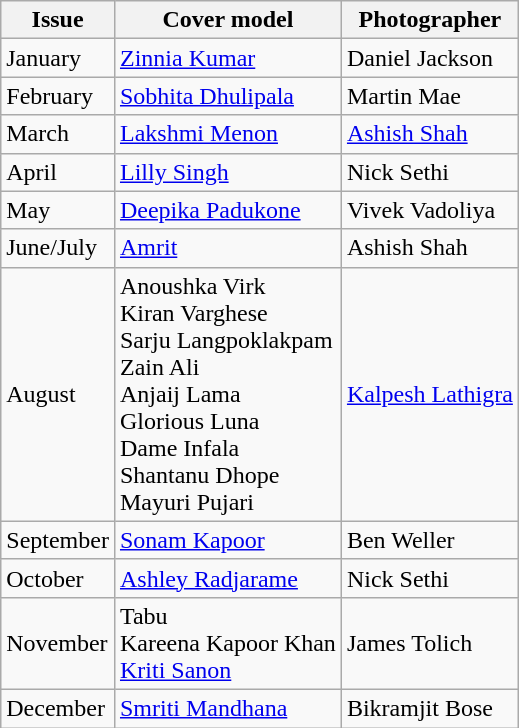<table class="sortable wikitable">
<tr>
<th>Issue</th>
<th>Cover model</th>
<th>Photographer</th>
</tr>
<tr>
<td>January</td>
<td><a href='#'>Zinnia Kumar</a></td>
<td>Daniel Jackson </td>
</tr>
<tr>
<td>February</td>
<td><a href='#'>Sobhita Dhulipala</a></td>
<td>Martin Mae </td>
</tr>
<tr>
<td>March</td>
<td><a href='#'>Lakshmi Menon</a></td>
<td><a href='#'>Ashish Shah</a></td>
</tr>
<tr>
<td>April</td>
<td><a href='#'>Lilly Singh</a></td>
<td>Nick Sethi </td>
</tr>
<tr>
<td>May</td>
<td><a href='#'>Deepika Padukone</a></td>
<td>Vivek Vadoliya </td>
</tr>
<tr>
<td>June/July</td>
<td><a href='#'>Amrit</a></td>
<td>Ashish Shah</td>
</tr>
<tr>
<td>August</td>
<td>Anoushka Virk <br> Kiran Varghese <br> Sarju Langpoklakpam <br> Zain Ali <br> Anjaij Lama <br> Glorious Luna <br> Dame Infala <br> Shantanu Dhope <br> Mayuri Pujari</td>
<td><a href='#'>Kalpesh Lathigra</a></td>
</tr>
<tr>
<td>September</td>
<td><a href='#'>Sonam Kapoor</a></td>
<td>Ben Weller</td>
</tr>
<tr>
<td>October</td>
<td><a href='#'>Ashley Radjarame</a></td>
<td>Nick Sethi</td>
</tr>
<tr>
<td>November</td>
<td>Tabu <br> Kareena Kapoor Khan <br> <a href='#'>Kriti Sanon</a></td>
<td>James Tolich</td>
</tr>
<tr>
<td>December</td>
<td><a href='#'>Smriti Mandhana</a></td>
<td>Bikramjit Bose</td>
</tr>
</table>
